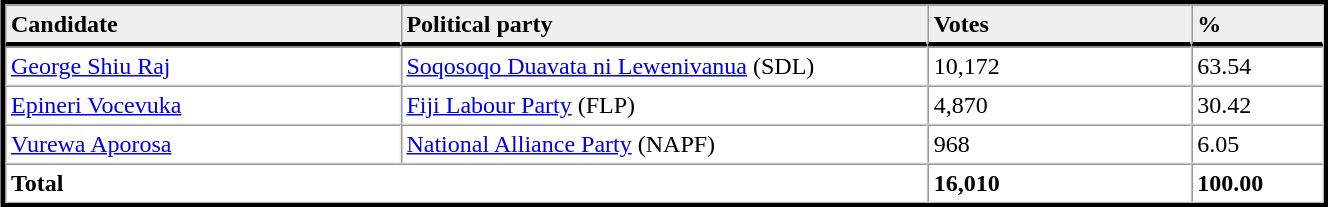<table table width="70%" border="1" align="center" cellpadding=3 cellspacing=0 style="margin:5px; border:3px solid;">
<tr>
<td td width="30%" style="border-bottom:3px solid; background:#efefef;"><strong>Candidate</strong></td>
<td td width="40%" style="border-bottom:3px solid; background:#efefef;"><strong>Political party</strong></td>
<td td width="20%" style="border-bottom:3px solid; background:#efefef;"><strong>Votes</strong></td>
<td td width="10%" style="border-bottom:3px solid; background:#efefef;"><strong>%</strong></td>
</tr>
<tr>
<td><a href='#'>George Shiu Raj</a></td>
<td><a href='#'>Soqosoqo Duavata ni Lewenivanua</a> (SDL)</td>
<td>10,172</td>
<td>63.54</td>
</tr>
<tr>
<td><a href='#'>Epineri Vocevuka</a></td>
<td><a href='#'>Fiji Labour Party</a> (FLP)</td>
<td>4,870</td>
<td>30.42</td>
</tr>
<tr>
<td><a href='#'>Vurewa Aporosa</a></td>
<td><a href='#'>National Alliance Party</a> (NAPF)</td>
<td>968</td>
<td>6.05</td>
</tr>
<tr>
<td colspan=2><strong>Total</strong></td>
<td><strong>16,010</strong></td>
<td><strong>100.00</strong></td>
</tr>
<tr>
</tr>
</table>
